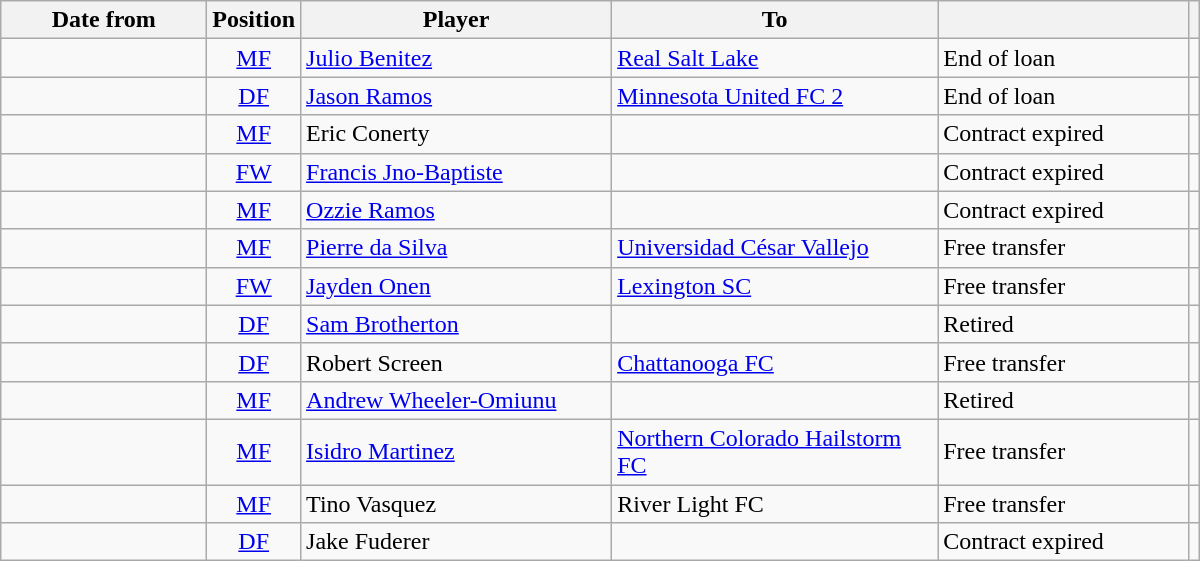<table class="wikitable">
<tr>
<th style="width:130px;">Date from</th>
<th>Position</th>
<th style="width:200px;">Player</th>
<th style="width:210px;">To</th>
<th style="width:160px;"></th>
<th></th>
</tr>
<tr>
<td></td>
<td style="text-align:center;"><a href='#'>MF</a></td>
<td> <a href='#'>Julio Benitez</a></td>
<td><a href='#'>Real Salt Lake</a></td>
<td>End of loan</td>
<td style="text-align:center;"></td>
</tr>
<tr>
<td></td>
<td style="text-align:center;"><a href='#'>DF</a></td>
<td> <a href='#'>Jason Ramos</a></td>
<td><a href='#'>Minnesota United FC 2</a></td>
<td>End of loan</td>
<td style="text-align:center;"></td>
</tr>
<tr>
<td></td>
<td style="text-align:center;"><a href='#'>MF</a></td>
<td> Eric Conerty</td>
<td></td>
<td>Contract expired</td>
<td></td>
</tr>
<tr>
<td></td>
<td style="text-align:center;"><a href='#'>FW</a></td>
<td> <a href='#'>Francis Jno-Baptiste</a></td>
<td></td>
<td>Contract expired</td>
<td></td>
</tr>
<tr>
<td></td>
<td style="text-align:center;"><a href='#'>MF</a></td>
<td> <a href='#'>Ozzie Ramos</a></td>
<td></td>
<td>Contract expired</td>
<td></td>
</tr>
<tr>
<td></td>
<td style="text-align:center;"><a href='#'>MF</a></td>
<td> <a href='#'>Pierre da Silva</a></td>
<td> <a href='#'>Universidad César Vallejo</a></td>
<td>Free transfer</td>
<td style="text-align:center;"></td>
</tr>
<tr>
<td></td>
<td style="text-align:center;"><a href='#'>FW</a></td>
<td> <a href='#'>Jayden Onen</a></td>
<td><a href='#'>Lexington SC</a></td>
<td>Free transfer</td>
<td style="text-align:center;"></td>
</tr>
<tr>
<td></td>
<td style="text-align:center;"><a href='#'>DF</a></td>
<td> <a href='#'>Sam Brotherton</a></td>
<td></td>
<td>Retired</td>
<td style="text-align:center;"></td>
</tr>
<tr>
<td></td>
<td style="text-align:center;"><a href='#'>DF</a></td>
<td> Robert Screen</td>
<td><a href='#'>Chattanooga FC</a></td>
<td>Free transfer</td>
<td style="text-align:center;"></td>
</tr>
<tr>
<td></td>
<td style="text-align:center;"><a href='#'>MF</a></td>
<td> <a href='#'>Andrew Wheeler-Omiunu</a></td>
<td></td>
<td>Retired</td>
<td style="text-align:center;"></td>
</tr>
<tr>
<td></td>
<td style="text-align:center;"><a href='#'>MF</a></td>
<td> <a href='#'>Isidro Martinez</a></td>
<td><a href='#'>Northern Colorado Hailstorm FC</a></td>
<td>Free transfer</td>
<td style="text-align:center;"></td>
</tr>
<tr>
<td></td>
<td style="text-align:center;"><a href='#'>MF</a></td>
<td> Tino Vasquez</td>
<td>River Light FC</td>
<td>Free transfer</td>
<td style="text-align:center;"></td>
</tr>
<tr>
<td></td>
<td style="text-align:center;"><a href='#'>DF</a></td>
<td> Jake Fuderer</td>
<td></td>
<td>Contract expired</td>
<td style="text-align:center;"></td>
</tr>
</table>
